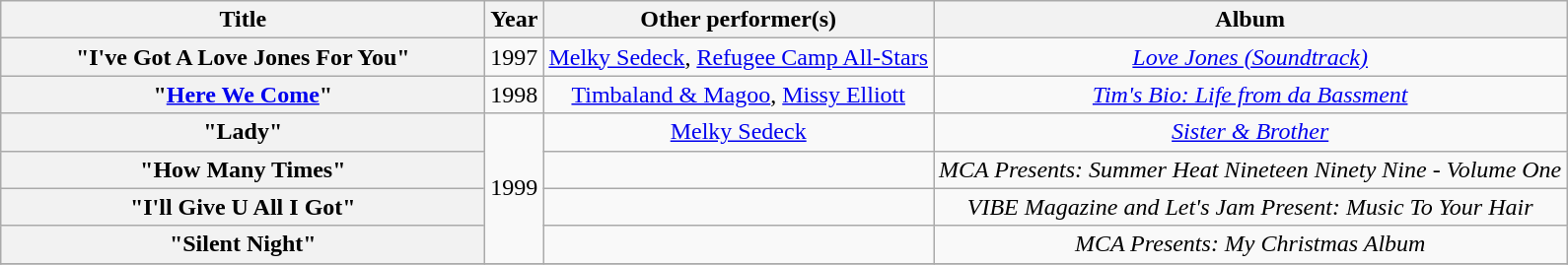<table class="wikitable plainrowheaders" style="text-align:center;">
<tr>
<th scope="col" style="width:20em;">Title</th>
<th scope="col">Year</th>
<th scope="col">Other performer(s)</th>
<th scope="col">Album</th>
</tr>
<tr>
<th scope="row">"I've Got A Love Jones For You"</th>
<td>1997</td>
<td><a href='#'>Melky Sedeck</a>, <a href='#'>Refugee Camp All-Stars</a></td>
<td><em><a href='#'>Love Jones (Soundtrack)</a></em></td>
</tr>
<tr>
<th scope="row">"<a href='#'>Here We Come</a>"</th>
<td>1998</td>
<td><a href='#'>Timbaland & Magoo</a>, <a href='#'>Missy Elliott</a></td>
<td><em><a href='#'>Tim's Bio: Life from da Bassment</a></em></td>
</tr>
<tr>
<th scope="row">"Lady"</th>
<td rowspan="4">1999</td>
<td><a href='#'>Melky Sedeck</a></td>
<td><em><a href='#'>Sister & Brother</a></em></td>
</tr>
<tr>
<th scope="row">"How Many Times"</th>
<td></td>
<td><em>MCA Presents: Summer Heat Nineteen Ninety Nine - Volume One</em></td>
</tr>
<tr>
<th scope="row">"I'll Give U All I Got"</th>
<td></td>
<td><em>VIBE Magazine and Let's Jam Present: Music To Your Hair</em></td>
</tr>
<tr>
<th scope="row">"Silent Night"</th>
<td></td>
<td><em>MCA Presents: My Christmas Album</em></td>
</tr>
<tr>
</tr>
</table>
